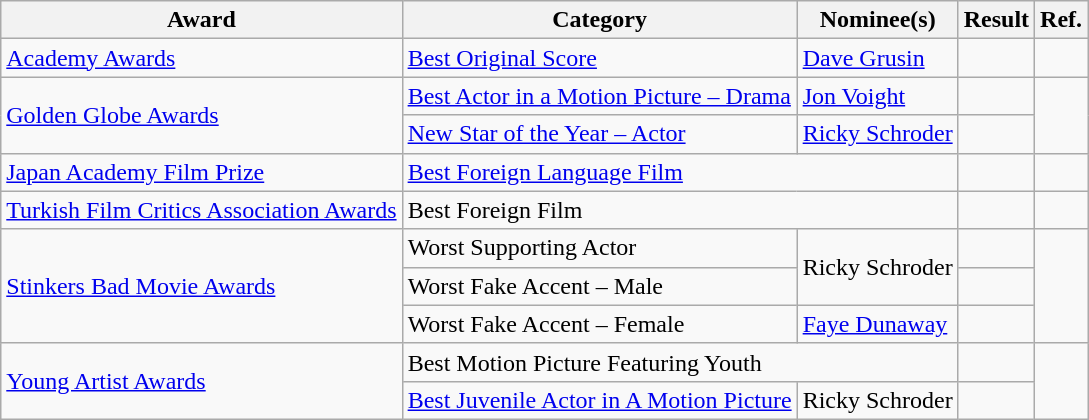<table class="wikitable plainrowheaders">
<tr>
<th>Award</th>
<th>Category</th>
<th>Nominee(s)</th>
<th>Result</th>
<th>Ref.</th>
</tr>
<tr>
<td><a href='#'>Academy Awards</a></td>
<td><a href='#'>Best Original Score</a></td>
<td><a href='#'>Dave Grusin</a></td>
<td></td>
<td align="center"></td>
</tr>
<tr>
<td rowspan="2"><a href='#'>Golden Globe Awards</a></td>
<td><a href='#'>Best Actor in a Motion Picture – Drama</a></td>
<td><a href='#'>Jon Voight</a></td>
<td></td>
<td align="center" rowspan="2"></td>
</tr>
<tr>
<td><a href='#'>New Star of the Year – Actor</a></td>
<td><a href='#'>Ricky Schroder</a></td>
<td></td>
</tr>
<tr>
<td><a href='#'>Japan Academy Film Prize</a></td>
<td colspan="2"><a href='#'>Best Foreign Language Film</a></td>
<td></td>
<td align="center"></td>
</tr>
<tr>
<td><a href='#'>Turkish Film Critics Association Awards</a></td>
<td colspan="2">Best Foreign Film</td>
<td></td>
<td align="center"></td>
</tr>
<tr>
<td rowspan="3"><a href='#'>Stinkers Bad Movie Awards</a></td>
<td>Worst Supporting Actor</td>
<td rowspan="2">Ricky Schroder</td>
<td></td>
<td align="center" rowspan="3"></td>
</tr>
<tr>
<td>Worst Fake Accent – Male</td>
<td></td>
</tr>
<tr>
<td>Worst Fake Accent – Female</td>
<td><a href='#'>Faye Dunaway</a></td>
<td></td>
</tr>
<tr>
<td rowspan="2"><a href='#'>Young Artist Awards</a></td>
<td colspan="2">Best Motion Picture Featuring Youth</td>
<td></td>
<td align="center" rowspan="2"></td>
</tr>
<tr>
<td><a href='#'>Best Juvenile Actor in A Motion Picture</a></td>
<td>Ricky Schroder</td>
<td></td>
</tr>
</table>
